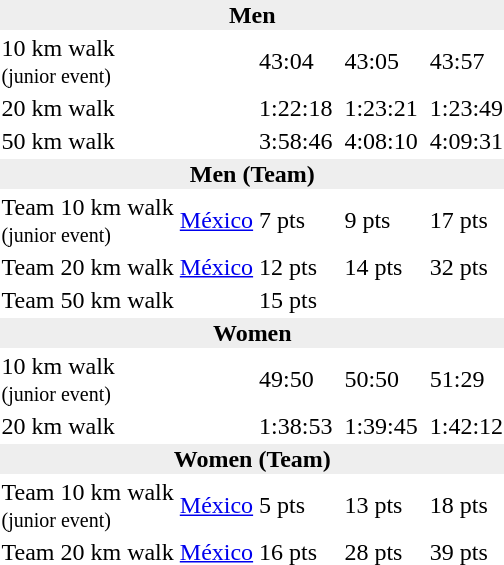<table>
<tr>
<td colspan=7 bgcolor=#eeeeee style="text-align:center;"><strong>Men</strong></td>
</tr>
<tr>
<td>10 km walk<br><small>(junior event)</small></td>
<td></td>
<td>43:04</td>
<td></td>
<td>43:05</td>
<td></td>
<td>43:57</td>
</tr>
<tr>
<td>20 km walk</td>
<td></td>
<td>1:22:18</td>
<td></td>
<td>1:23:21</td>
<td></td>
<td>1:23:49</td>
</tr>
<tr>
<td>50 km walk</td>
<td></td>
<td>3:58:46</td>
<td></td>
<td>4:08:10</td>
<td></td>
<td>4:09:31</td>
</tr>
<tr>
<td colspan=7 bgcolor=#eeeeee style="text-align:center;"><strong>Men (Team)</strong></td>
</tr>
<tr>
<td>Team 10 km walk<br><small>(junior event)</small></td>
<td> <a href='#'>México</a></td>
<td>7 pts</td>
<td></td>
<td>9 pts</td>
<td></td>
<td>17 pts</td>
</tr>
<tr>
<td>Team 20 km walk</td>
<td> <a href='#'>México</a></td>
<td>12 pts</td>
<td></td>
<td>14 pts</td>
<td></td>
<td>32 pts</td>
</tr>
<tr>
<td>Team 50 km walk</td>
<td></td>
<td>15 pts</td>
<td></td>
<td></td>
<td></td>
<td></td>
</tr>
<tr>
<td colspan=7 bgcolor=#eeeeee style="text-align:center;"><strong>Women</strong></td>
</tr>
<tr>
<td>10 km walk<br><small>(junior event)</small></td>
<td></td>
<td>49:50</td>
<td></td>
<td>50:50</td>
<td></td>
<td>51:29</td>
</tr>
<tr>
<td>20 km walk</td>
<td></td>
<td>1:38:53</td>
<td></td>
<td>1:39:45</td>
<td></td>
<td>1:42:12</td>
</tr>
<tr>
<td colspan=7 bgcolor=#eeeeee style="text-align:center;"><strong>Women (Team)</strong></td>
</tr>
<tr>
<td>Team 10 km walk<br><small>(junior event)</small></td>
<td> <a href='#'>México</a></td>
<td>5 pts</td>
<td></td>
<td>13 pts</td>
<td></td>
<td>18 pts</td>
</tr>
<tr>
<td>Team 20 km walk</td>
<td> <a href='#'>México</a></td>
<td>16 pts</td>
<td></td>
<td>28 pts</td>
<td></td>
<td>39 pts</td>
</tr>
</table>
